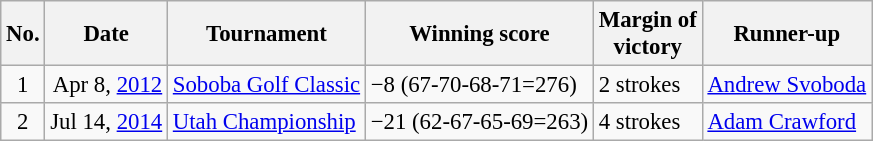<table class="wikitable" style="font-size:95%;">
<tr>
<th>No.</th>
<th>Date</th>
<th>Tournament</th>
<th>Winning score</th>
<th>Margin of<br>victory</th>
<th>Runner-up</th>
</tr>
<tr>
<td align=center>1</td>
<td align=right>Apr 8, <a href='#'>2012</a></td>
<td><a href='#'>Soboba Golf Classic</a></td>
<td>−8 (67-70-68-71=276)</td>
<td>2 strokes</td>
<td> <a href='#'>Andrew Svoboda</a></td>
</tr>
<tr>
<td align=center>2</td>
<td align=right>Jul 14, <a href='#'>2014</a></td>
<td><a href='#'>Utah Championship</a></td>
<td>−21 (62-67-65-69=263)</td>
<td>4 strokes</td>
<td> <a href='#'>Adam Crawford</a></td>
</tr>
</table>
